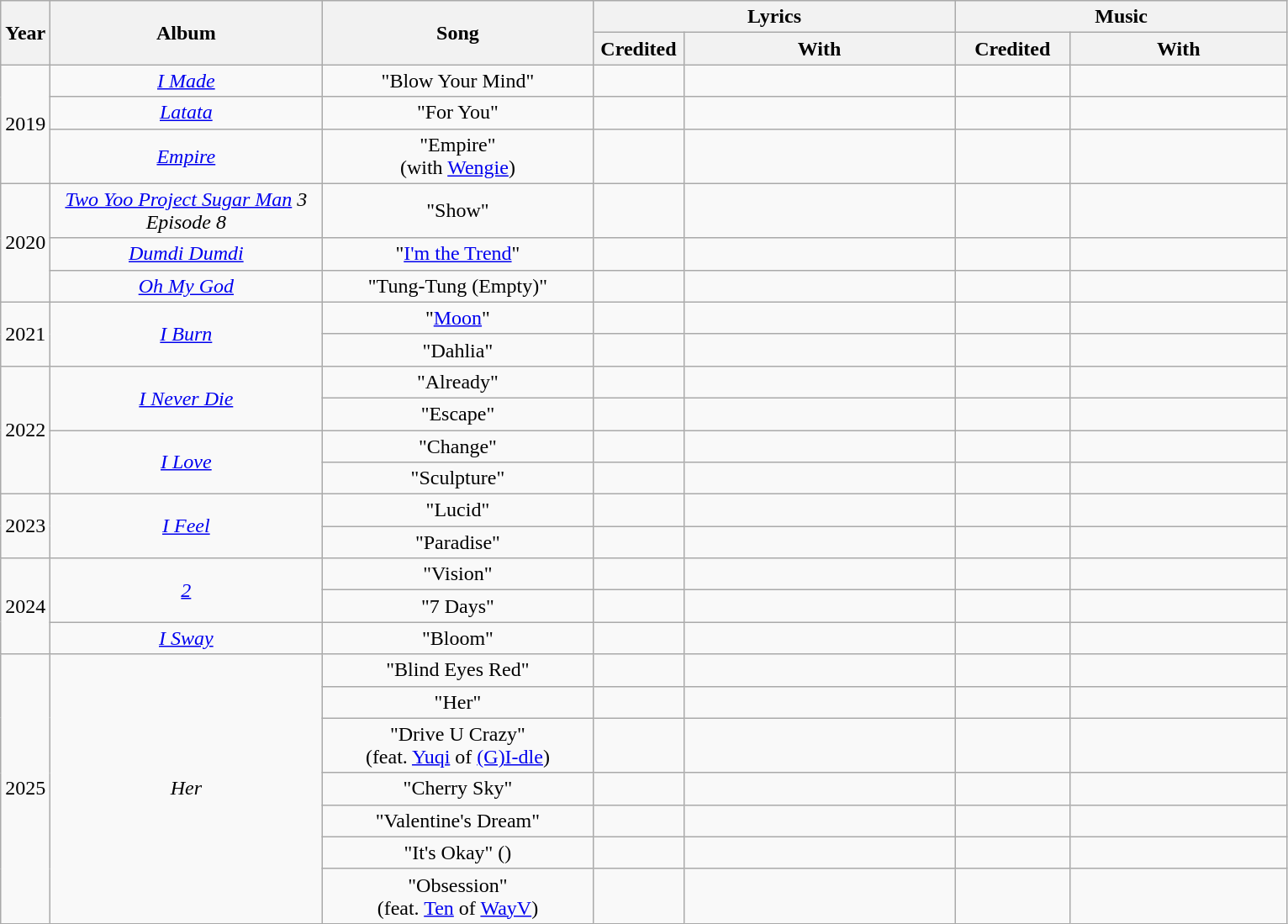<table class="wikitable" style="text-align:center">
<tr>
<th scope="col" rowspan="2" style="width:2em">Year</th>
<th scope="col" rowspan="2" style="width:13em">Album</th>
<th scope="col" rowspan="2" style="width:13em">Song</th>
<th scope="col" colspan="2" style="width:16em">Lyrics</th>
<th scope="col" colspan="2" style="width:16em">Music</th>
</tr>
<tr>
<th style="width:4em">Credited</th>
<th style="width:13em">With</th>
<th style="width:4em">Credited</th>
<th style="width:8em">With</th>
</tr>
<tr>
<td rowspan="3">2019</td>
<td><em><a href='#'>I Made</a></em></td>
<td>"Blow Your Mind"</td>
<td></td>
<td></td>
<td></td>
<td></td>
</tr>
<tr>
<td><em><a href='#'>Latata</a></em></td>
<td>"For You"</td>
<td></td>
<td></td>
<td></td>
<td></td>
</tr>
<tr>
<td><em><a href='#'>Empire</a></em></td>
<td>"Empire"<br>(with <a href='#'>Wengie</a>)</td>
<td></td>
<td></td>
<td></td>
<td></td>
</tr>
<tr>
<td rowspan="3">2020</td>
<td><em><a href='#'>Two Yoo Project Sugar Man</a> 3 Episode 8</em></td>
<td>"Show"</td>
<td></td>
<td></td>
<td></td>
<td></td>
</tr>
<tr>
<td><em><a href='#'>Dumdi Dumdi</a></em></td>
<td>"<a href='#'>I'm the Trend</a>"</td>
<td></td>
<td></td>
<td></td>
<td></td>
</tr>
<tr>
<td><em><a href='#'>Oh My God</a></em></td>
<td>"Tung-Tung (Empty)"</td>
<td></td>
<td></td>
<td></td>
<td></td>
</tr>
<tr>
<td rowspan="2">2021</td>
<td rowspan="2"><em><a href='#'>I Burn</a></em></td>
<td>"<a href='#'>Moon</a>"</td>
<td></td>
<td></td>
<td></td>
<td></td>
</tr>
<tr>
<td>"Dahlia"</td>
<td></td>
<td></td>
<td></td>
<td></td>
</tr>
<tr>
<td rowspan="4">2022</td>
<td rowspan="2"><em><a href='#'>I Never Die</a></em></td>
<td>"Already"</td>
<td></td>
<td></td>
<td></td>
<td></td>
</tr>
<tr>
<td>"Escape"</td>
<td></td>
<td></td>
<td></td>
<td></td>
</tr>
<tr>
<td rowspan="2"><em><a href='#'>I Love</a></em></td>
<td>"Change"</td>
<td></td>
<td></td>
<td></td>
<td></td>
</tr>
<tr>
<td>"Sculpture"</td>
<td></td>
<td></td>
<td></td>
<td></td>
</tr>
<tr>
<td rowspan="2">2023</td>
<td rowspan="2"><em><a href='#'>I Feel</a></em></td>
<td>"Lucid"</td>
<td></td>
<td></td>
<td></td>
<td></td>
</tr>
<tr>
<td>"Paradise"</td>
<td></td>
<td></td>
<td></td>
<td></td>
</tr>
<tr>
<td rowspan="3">2024</td>
<td rowspan="2"><em><a href='#'>2</a></em></td>
<td>"Vision"</td>
<td></td>
<td></td>
<td></td>
<td></td>
</tr>
<tr>
<td>"7 Days"</td>
<td></td>
<td></td>
<td></td>
<td></td>
</tr>
<tr>
<td><em><a href='#'>I Sway</a></em></td>
<td>"Bloom"</td>
<td></td>
<td></td>
<td></td>
<td></td>
</tr>
<tr>
<td rowspan="7">2025</td>
<td rowspan="7"><em>Her</em></td>
<td>"Blind Eyes Red"</td>
<td></td>
<td></td>
<td></td>
<td></td>
</tr>
<tr>
<td>"Her"</td>
<td></td>
<td></td>
<td></td>
<td></td>
</tr>
<tr>
<td>"Drive U Crazy"<br>(feat. <a href='#'>Yuqi</a> of <a href='#'>(G)I-dle</a>)</td>
<td></td>
<td></td>
<td></td>
<td></td>
</tr>
<tr>
<td>"Cherry Sky"</td>
<td></td>
<td></td>
<td></td>
<td></td>
</tr>
<tr>
<td>"Valentine's Dream"</td>
<td></td>
<td></td>
<td></td>
<td></td>
</tr>
<tr>
<td>"It's Okay" ()</td>
<td></td>
<td></td>
<td></td>
<td></td>
</tr>
<tr>
<td>"Obsession"<br>(feat. <a href='#'>Ten</a> of <a href='#'>WayV</a>)</td>
<td></td>
<td></td>
<td></td>
<td></td>
</tr>
</table>
